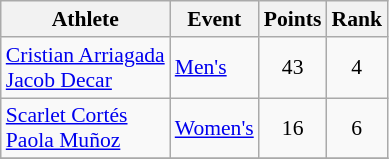<table class=wikitable style=font-size:90%;text-align:center>
<tr>
<th>Athlete</th>
<th>Event</th>
<th>Points</th>
<th>Rank</th>
</tr>
<tr>
<td style="text-align:left"><a href='#'>Cristian Arriagada</a><br><a href='#'>Jacob Decar</a></td>
<td style="text-align:left"><a href='#'>Men's</a></td>
<td>43</td>
<td>4</td>
</tr>
<tr>
<td style="text-align:left"><a href='#'>Scarlet Cortés</a><br><a href='#'>Paola Muñoz</a></td>
<td style="text-align:left"><a href='#'>Women's</a></td>
<td>16</td>
<td>6</td>
</tr>
<tr>
</tr>
</table>
